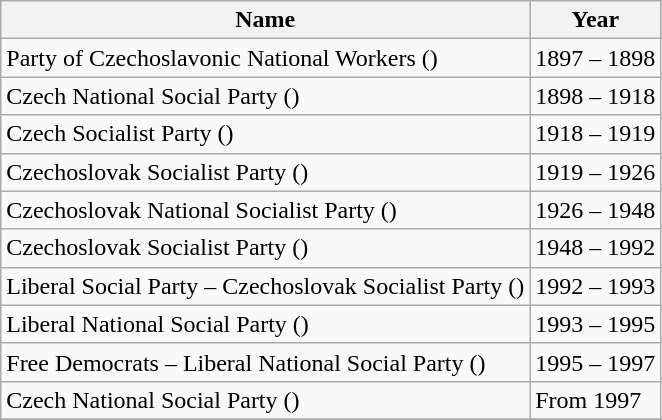<table class="wikitable">
<tr>
<th>Name</th>
<th>Year</th>
</tr>
<tr>
<td>Party of Czechoslavonic National Workers ()</td>
<td>1897 – 1898</td>
</tr>
<tr>
<td>Czech National Social Party ()</td>
<td>1898 – 1918</td>
</tr>
<tr>
<td>Czech Socialist Party ()</td>
<td>1918 – 1919</td>
</tr>
<tr>
<td>Czechoslovak Socialist Party ()</td>
<td>1919 – 1926</td>
</tr>
<tr>
<td>Czechoslovak National Socialist Party ()</td>
<td>1926 – 1948</td>
</tr>
<tr>
<td>Czechoslovak Socialist Party ()</td>
<td>1948 – 1992</td>
</tr>
<tr>
<td>Liberal Social Party – Czechoslovak Socialist Party ()</td>
<td>1992 – 1993</td>
</tr>
<tr>
<td>Liberal National Social Party ()</td>
<td>1993 – 1995</td>
</tr>
<tr>
<td>Free Democrats – Liberal National Social Party ()</td>
<td>1995 – 1997</td>
</tr>
<tr>
<td>Czech National Social Party ()</td>
<td>From 1997</td>
</tr>
<tr>
</tr>
</table>
